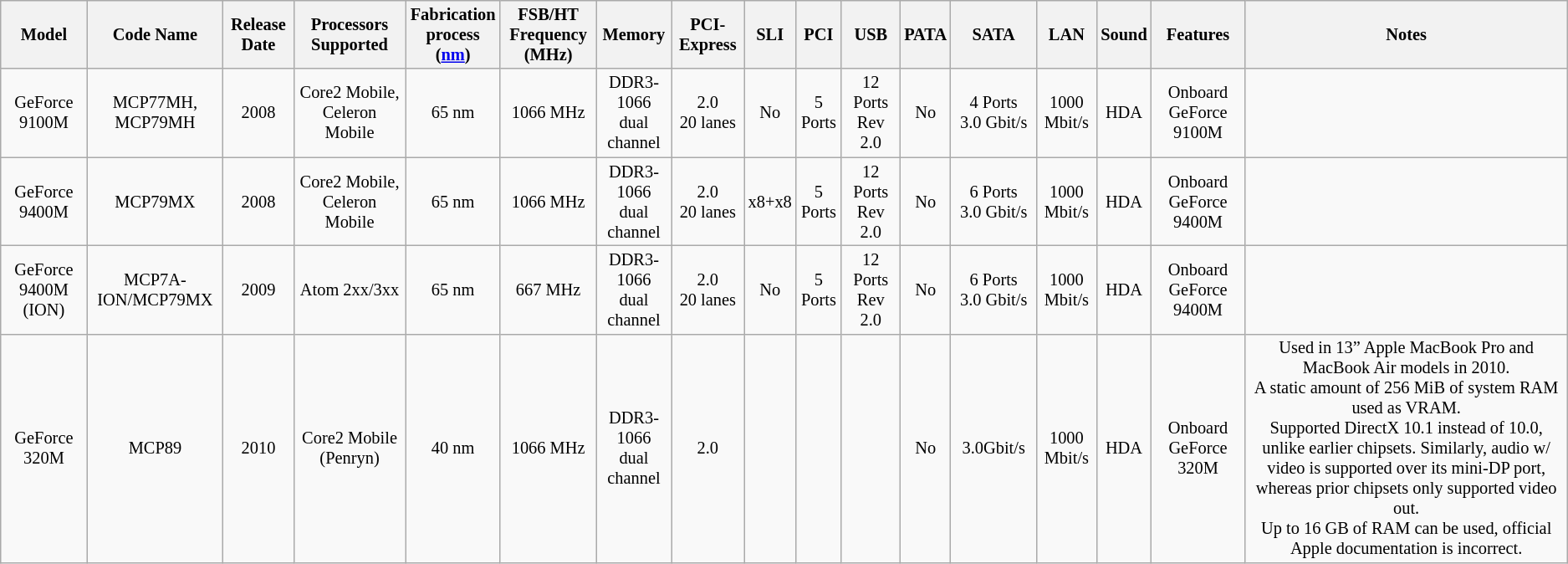<table class="wikitable" style="font-size: 85%; text-align: center; width: auto;">
<tr>
<th>Model</th>
<th>Code Name</th>
<th>Release Date</th>
<th>Processors Supported</th>
<th>Fabrication<br>process (<a href='#'>nm</a>)</th>
<th>FSB/HT<br>Frequency (MHz)</th>
<th>Memory</th>
<th>PCI-Express</th>
<th>SLI</th>
<th>PCI</th>
<th>USB</th>
<th>PATA</th>
<th>SATA</th>
<th>LAN</th>
<th>Sound</th>
<th>Features</th>
<th>Notes</th>
</tr>
<tr>
<td>GeForce 9100M</td>
<td>MCP77MH, MCP79MH</td>
<td>2008</td>
<td>Core2 Mobile, Celeron Mobile</td>
<td>65 nm</td>
<td>1066 MHz</td>
<td>DDR3-1066<br>dual channel</td>
<td>2.0<br>20 lanes</td>
<td>No</td>
<td>5 Ports</td>
<td>12 Ports Rev 2.0</td>
<td>No</td>
<td>4 Ports 3.0 Gbit/s</td>
<td>1000 Mbit/s</td>
<td>HDA</td>
<td>Onboard GeForce 9100M</td>
<td></td>
</tr>
<tr>
<td>GeForce 9400M</td>
<td>MCP79MX</td>
<td>2008</td>
<td>Core2 Mobile, Celeron Mobile</td>
<td>65 nm</td>
<td>1066 MHz</td>
<td>DDR3-1066<br>dual channel</td>
<td>2.0<br>20 lanes</td>
<td>x8+x8</td>
<td>5 Ports</td>
<td>12 Ports Rev 2.0</td>
<td>No</td>
<td>6 Ports 3.0 Gbit/s</td>
<td>1000 Mbit/s</td>
<td>HDA</td>
<td>Onboard GeForce 9400M</td>
<td></td>
</tr>
<tr>
<td>GeForce 9400M (ION)</td>
<td>MCP7A-ION/MCP79MX</td>
<td>2009</td>
<td>Atom 2xx/3xx</td>
<td>65 nm</td>
<td>667 MHz</td>
<td>DDR3-1066<br>dual channel</td>
<td>2.0<br>20 lanes</td>
<td>No</td>
<td>5 Ports</td>
<td>12 Ports Rev 2.0</td>
<td>No</td>
<td>6 Ports 3.0 Gbit/s</td>
<td>1000 Mbit/s</td>
<td>HDA</td>
<td>Onboard GeForce 9400M</td>
</tr>
<tr>
<td>GeForce 320M</td>
<td>MCP89</td>
<td>2010</td>
<td>Core2 Mobile (Penryn)</td>
<td>40 nm</td>
<td>1066 MHz</td>
<td>DDR3-1066<br>dual channel</td>
<td>2.0</td>
<td></td>
<td></td>
<td></td>
<td>No</td>
<td>3.0Gbit/s</td>
<td>1000 Mbit/s</td>
<td>HDA</td>
<td>Onboard GeForce 320M</td>
<td>Used in 13” Apple MacBook Pro and MacBook Air models in 2010.<br>A static amount of 256 MiB of system RAM used as VRAM.<br>Supported DirectX 10.1 instead of 10.0, unlike earlier chipsets. Similarly, audio w/ video is supported over its mini-DP port, whereas prior chipsets only supported video out.<br>Up to 16 GB of RAM can be used, official Apple documentation is incorrect.</td>
</tr>
</table>
